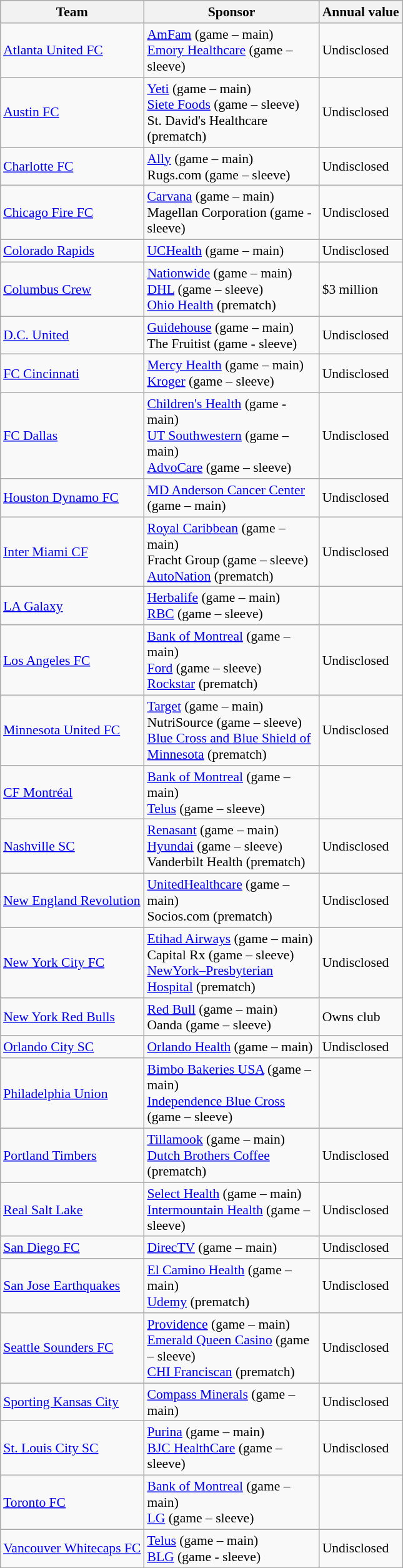<table class="wikitable sortable" style="margin-left:1em;float:right;font-size:90%;">
<tr>
<th>Team</th>
<th width="180">Sponsor</th>
<th>Annual value</th>
</tr>
<tr>
<td><a href='#'>Atlanta United FC</a></td>
<td><a href='#'>AmFam</a> (game – main)<br><a href='#'>Emory Healthcare</a> (game – sleeve)</td>
<td>Undisclosed</td>
</tr>
<tr>
<td><a href='#'>Austin FC</a></td>
<td><a href='#'>Yeti</a> (game – main)<br><a href='#'>Siete Foods</a> (game – sleeve) <br>St. David's Healthcare (prematch)</td>
<td>Undisclosed</td>
</tr>
<tr>
<td><a href='#'>Charlotte FC</a></td>
<td><a href='#'>Ally</a> (game – main)<br>Rugs.com (game – sleeve)</td>
<td>Undisclosed</td>
</tr>
<tr>
<td><a href='#'>Chicago Fire FC</a></td>
<td><a href='#'>Carvana</a> (game – main)<br>Magellan Corporation (game - sleeve)</td>
<td>Undisclosed</td>
</tr>
<tr>
<td><a href='#'>Colorado Rapids</a></td>
<td><a href='#'>UCHealth</a> (game – main)</td>
<td>Undisclosed</td>
</tr>
<tr>
<td><a href='#'>Columbus Crew</a></td>
<td><a href='#'>Nationwide</a> (game – main)<br><a href='#'>DHL</a> (game – sleeve)<br><a href='#'>Ohio Health</a> (prematch)</td>
<td>$3 million</td>
</tr>
<tr>
<td><a href='#'>D.C. United</a></td>
<td><a href='#'>Guidehouse</a> (game – main)<br>The Fruitist (game - sleeve)</td>
<td>Undisclosed</td>
</tr>
<tr>
<td><a href='#'>FC Cincinnati</a></td>
<td><a href='#'>Mercy Health</a> (game – main)<br><a href='#'>Kroger</a> (game – sleeve)</td>
<td>Undisclosed</td>
</tr>
<tr>
<td><a href='#'>FC Dallas</a></td>
<td><a href='#'>Children's Health</a> (game - main)<br><a href='#'>UT Southwestern</a> (game – main)<br><a href='#'>AdvoCare</a> (game – sleeve)</td>
<td>Undisclosed</td>
</tr>
<tr>
<td><a href='#'>Houston Dynamo FC</a></td>
<td><a href='#'>MD Anderson Cancer Center</a> (game – main)</td>
<td>Undisclosed</td>
</tr>
<tr>
<td><a href='#'>Inter Miami CF</a></td>
<td><a href='#'>Royal Caribbean</a> (game – main)<br>Fracht Group (game – sleeve)<br><a href='#'>AutoNation</a> (prematch)</td>
<td>Undisclosed</td>
</tr>
<tr>
<td><a href='#'>LA Galaxy</a></td>
<td><a href='#'>Herbalife</a> (game – main)<br><a href='#'>RBC</a> (game – sleeve)</td>
<td></td>
</tr>
<tr>
<td><a href='#'>Los Angeles FC</a></td>
<td><a href='#'>Bank of Montreal</a> (game – main)<br><a href='#'>Ford</a> (game – sleeve)<br><a href='#'>Rockstar</a> (prematch)</td>
<td>Undisclosed</td>
</tr>
<tr>
<td><a href='#'>Minnesota United FC</a></td>
<td><a href='#'>Target</a> (game – main)<br>NutriSource (game – sleeve)<br><a href='#'>Blue Cross and Blue Shield of Minnesota</a> (prematch)</td>
<td>Undisclosed</td>
</tr>
<tr>
<td><a href='#'>CF Montréal</a></td>
<td><a href='#'>Bank of Montreal</a> (game – main)<br><a href='#'>Telus</a> (game – sleeve)</td>
<td></td>
</tr>
<tr>
<td><a href='#'>Nashville SC</a></td>
<td><a href='#'>Renasant</a> (game – main)<br><a href='#'>Hyundai</a> (game – sleeve)<br>Vanderbilt Health (prematch)</td>
<td>Undisclosed</td>
</tr>
<tr>
<td><a href='#'>New England Revolution</a></td>
<td><a href='#'>UnitedHealthcare</a> (game – main)<br>Socios.com (prematch)</td>
<td>Undisclosed</td>
</tr>
<tr>
<td><a href='#'>New York City FC</a></td>
<td><a href='#'>Etihad Airways</a> (game – main)<br> Capital Rx (game – sleeve)<br><a href='#'>NewYork–Presbyterian Hospital</a> (prematch)</td>
<td>Undisclosed</td>
</tr>
<tr>
<td><a href='#'>New York Red Bulls</a></td>
<td><a href='#'>Red Bull</a> (game – main)<br>Oanda (game – sleeve)</td>
<td>Owns club</td>
</tr>
<tr>
<td><a href='#'>Orlando City SC</a></td>
<td><a href='#'>Orlando Health</a> (game – main)</td>
<td>Undisclosed</td>
</tr>
<tr>
<td><a href='#'>Philadelphia Union</a></td>
<td><a href='#'>Bimbo Bakeries USA</a> (game – main)<br><a href='#'>Independence Blue Cross</a> (game – sleeve)</td>
<td></td>
</tr>
<tr>
<td><a href='#'>Portland Timbers</a></td>
<td><a href='#'>Tillamook</a> (game – main)<br><a href='#'>Dutch Brothers Coffee</a> (prematch)</td>
<td>Undisclosed</td>
</tr>
<tr>
<td><a href='#'>Real Salt Lake</a></td>
<td><a href='#'>Select Health</a> (game – main)<br><a href='#'>Intermountain Health</a> (game – sleeve)</td>
<td>Undisclosed</td>
</tr>
<tr>
<td><a href='#'>San Diego FC</a></td>
<td><a href='#'>DirecTV</a> (game – main)</td>
<td>Undisclosed</td>
</tr>
<tr>
<td><a href='#'>San Jose Earthquakes</a></td>
<td><a href='#'>El Camino Health</a> (game – main)<br><a href='#'>Udemy</a> (prematch)</td>
<td>Undisclosed</td>
</tr>
<tr>
<td><a href='#'>Seattle Sounders FC</a></td>
<td><a href='#'>Providence</a> (game – main)<br><a href='#'>Emerald Queen Casino</a> (game – sleeve)<br><a href='#'>CHI Franciscan</a> (prematch)</td>
<td>Undisclosed</td>
</tr>
<tr>
<td><a href='#'>Sporting Kansas City</a></td>
<td><a href='#'>Compass Minerals</a> (game – main)</td>
<td>Undisclosed</td>
</tr>
<tr>
<td><a href='#'>St. Louis City SC</a></td>
<td><a href='#'>Purina</a> (game – main)<br><a href='#'>BJC HealthCare</a> (game – sleeve)</td>
<td>Undisclosed</td>
</tr>
<tr>
<td><a href='#'>Toronto FC</a></td>
<td><a href='#'>Bank of Montreal</a> (game – main) <br><a href='#'>LG</a> (game – sleeve)</td>
<td></td>
</tr>
<tr>
<td><a href='#'>Vancouver Whitecaps FC</a></td>
<td><a href='#'>Telus</a> (game – main)<br><a href='#'>BLG</a> (game - sleeve)</td>
<td>Undisclosed</td>
</tr>
</table>
